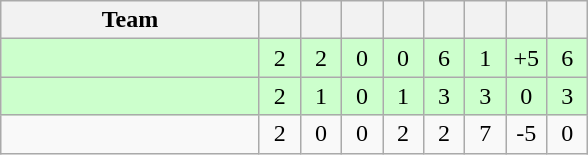<table class="wikitable" style="text-align:center;">
<tr>
<th width="165">Team</th>
<th width="20"></th>
<th width="20"></th>
<th width="20"></th>
<th width="20"></th>
<th width="20"></th>
<th width="20"></th>
<th width="20"></th>
<th width="20"></th>
</tr>
<tr bgcolor="#ccffcc">
<td style="text-align:left;"></td>
<td>2</td>
<td>2</td>
<td>0</td>
<td>0</td>
<td>6</td>
<td>1</td>
<td>+5</td>
<td>6</td>
</tr>
<tr bgcolor="#ccffcc">
<td style="text-align:left;"></td>
<td>2</td>
<td>1</td>
<td>0</td>
<td>1</td>
<td>3</td>
<td>3</td>
<td>0</td>
<td>3</td>
</tr>
<tr>
<td style="text-align:left;"></td>
<td>2</td>
<td>0</td>
<td>0</td>
<td>2</td>
<td>2</td>
<td>7</td>
<td>-5</td>
<td>0</td>
</tr>
</table>
